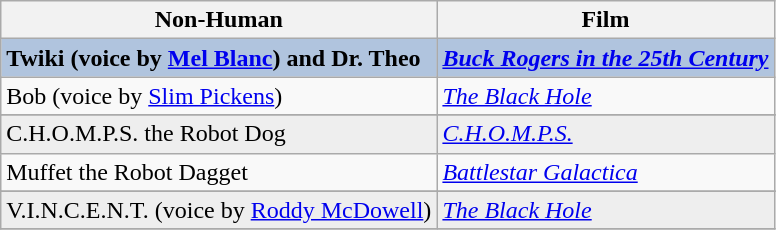<table class="wikitable sortable plainrowheaders">
<tr>
<th>Non-Human</th>
<th>Film</th>
</tr>
<tr style="background:#B0C4DE">
<td><strong>Twiki (voice by <a href='#'>Mel Blanc</a>) and Dr. Theo</strong></td>
<td><strong><em><a href='#'>Buck Rogers in the 25th Century</a></em></strong></td>
</tr>
<tr>
<td>Bob (voice by <a href='#'>Slim Pickens</a>)</td>
<td><em><a href='#'>The Black Hole</a></em></td>
</tr>
<tr>
</tr>
<tr style="background:#eee;">
<td>C.H.O.M.P.S. the Robot Dog</td>
<td><em><a href='#'>C.H.O.M.P.S.</a></em></td>
</tr>
<tr>
<td>Muffet the Robot Dagget</td>
<td><em><a href='#'>Battlestar Galactica</a></em></td>
</tr>
<tr>
</tr>
<tr style="background:#eee;">
<td>V.I.N.C.E.N.T. (voice by <a href='#'>Roddy McDowell</a>)</td>
<td><em><a href='#'>The Black Hole</a></em></td>
</tr>
<tr>
</tr>
</table>
